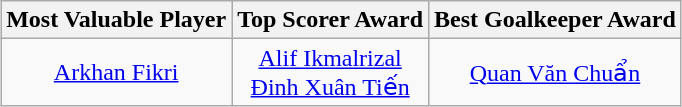<table class="wikitable" style="text-align:center; margin:auto;">
<tr>
<th>Most Valuable Player</th>
<th>Top Scorer Award</th>
<th>Best Goalkeeper Award</th>
</tr>
<tr>
<td> <a href='#'>Arkhan Fikri</a></td>
<td> <a href='#'>Alif Ikmalrizal</a><br> <a href='#'>Đinh Xuân Tiến</a></td>
<td> <a href='#'>Quan Văn Chuẩn</a></td>
</tr>
</table>
